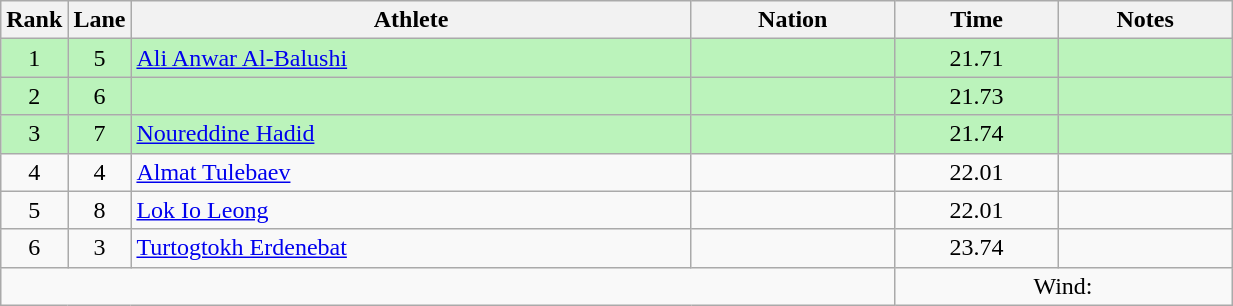<table class="wikitable sortable" style="text-align:center;width: 65%;">
<tr>
<th scope="col" style="width: 10px;">Rank</th>
<th scope="col" style="width: 10px;">Lane</th>
<th scope="col">Athlete</th>
<th scope="col">Nation</th>
<th scope="col">Time</th>
<th scope="col">Notes</th>
</tr>
<tr bgcolor=bbf3bb>
<td>1</td>
<td>5</td>
<td align="left"><a href='#'>Ali Anwar Al-Balushi</a></td>
<td align="left"></td>
<td>21.71</td>
<td></td>
</tr>
<tr bgcolor=bbf3bb>
<td>2</td>
<td>6</td>
<td align="left"></td>
<td align="left"></td>
<td>21.73</td>
<td></td>
</tr>
<tr bgcolor=bbf3bb>
<td>3</td>
<td>7</td>
<td align="left"><a href='#'>Noureddine Hadid</a></td>
<td align="left"></td>
<td>21.74</td>
<td></td>
</tr>
<tr>
<td>4</td>
<td>4</td>
<td align="left"><a href='#'>Almat Tulebaev</a></td>
<td align="left"></td>
<td>22.01 </td>
<td></td>
</tr>
<tr>
<td>5</td>
<td>8</td>
<td align="left"><a href='#'>Lok Io Leong</a></td>
<td align="left"></td>
<td>22.01 </td>
<td></td>
</tr>
<tr>
<td>6</td>
<td>3</td>
<td align="left"><a href='#'>Turtogtokh Erdenebat</a></td>
<td align="left"></td>
<td>23.74</td>
<td></td>
</tr>
<tr class="sortbottom">
<td colspan="4"></td>
<td colspan="2">Wind: </td>
</tr>
</table>
